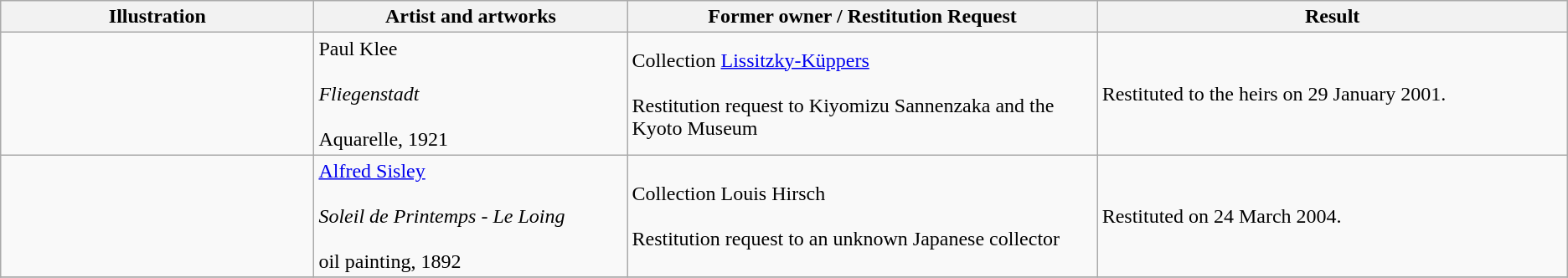<table class="wikitable alternance centre">
<tr>
<th class="unsortable" width="20">Illustration</th>
<th width="20%">Artist and artworks</th>
<th width="30%">Former owner / Restitution Request</th>
<th width="30%">Result</th>
</tr>
<tr>
<td></td>
<td>Paul Klee<br><br><em>Fliegenstadt</em><br><br>Aquarelle, 1921</td>
<td>Collection <a href='#'>Lissitzky-Küppers</a><br><br>Restitution request to Kiyomizu Sannenzaka and the Kyoto Museum</td>
<td>Restituted to the heirs on 29 January 2001.</td>
</tr>
<tr>
<td></td>
<td><a href='#'>Alfred Sisley</a><br><br><em>Soleil de Printemps - Le Loing</em><br><br>oil painting, 1892</td>
<td>Collection Louis Hirsch <br><br>Restitution request to an unknown Japanese collector</td>
<td>Restituted on 24 March 2004.</td>
</tr>
<tr>
</tr>
</table>
